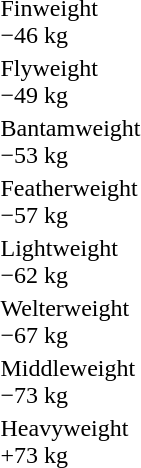<table>
<tr>
<td rowspan=2>Finweight<br>−46 kg</td>
<td rowspan=2></td>
<td rowspan=2></td>
<td></td>
</tr>
<tr>
<td></td>
</tr>
<tr>
<td rowspan=2>Flyweight<br>−49 kg</td>
<td rowspan=2></td>
<td rowspan=2></td>
<td></td>
</tr>
<tr>
<td></td>
</tr>
<tr>
<td rowspan=2>Bantamweight<br>−53 kg</td>
<td rowspan=2></td>
<td rowspan=2></td>
<td></td>
</tr>
<tr>
<td></td>
</tr>
<tr>
<td rowspan=2>Featherweight<br>−57 kg</td>
<td rowspan=2></td>
<td rowspan=2></td>
<td></td>
</tr>
<tr>
<td></td>
</tr>
<tr>
<td rowspan=2>Lightweight<br>−62 kg</td>
<td rowspan=2></td>
<td rowspan=2></td>
<td></td>
</tr>
<tr>
<td></td>
</tr>
<tr>
<td rowspan=2>Welterweight<br>−67 kg</td>
<td rowspan=2></td>
<td rowspan=2></td>
<td></td>
</tr>
<tr>
<td></td>
</tr>
<tr>
<td rowspan=2>Middleweight<br>−73 kg</td>
<td rowspan=2></td>
<td rowspan=2></td>
<td></td>
</tr>
<tr>
<td></td>
</tr>
<tr>
<td rowspan=2>Heavyweight<br>+73 kg</td>
<td rowspan=2></td>
<td rowspan=2></td>
<td></td>
</tr>
<tr>
<td></td>
</tr>
</table>
